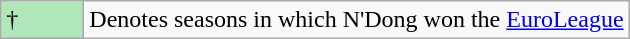<table class="wikitable">
<tr>
<td style="background:#AFE6BA; width:3em;">†</td>
<td>Denotes seasons in which N'Dong won the <a href='#'>EuroLeague</a></td>
</tr>
</table>
